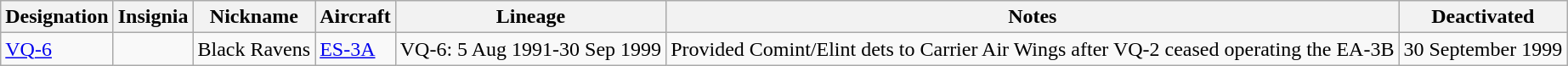<table class="wikitable">
<tr>
<th>Designation</th>
<th>Insignia</th>
<th>Nickname</th>
<th>Aircraft</th>
<th>Lineage</th>
<th>Notes</th>
<th>Deactivated</th>
</tr>
<tr>
<td><a href='#'>VQ-6</a></td>
<td></td>
<td>Black Ravens</td>
<td><a href='#'>ES-3A</a></td>
<td style="white-space: nowrap;">VQ-6: 5 Aug 1991-30 Sep 1999</td>
<td>Provided Comint/Elint dets to Carrier Air Wings after VQ-2 ceased operating the EA-3B</td>
<td>30 September 1999</td>
</tr>
</table>
